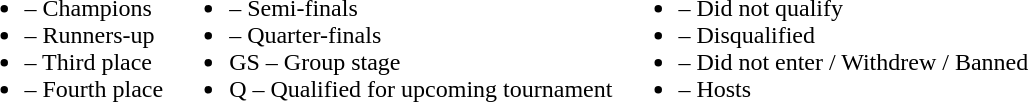<table>
<tr>
<td><br><ul><li> – Champions</li><li> – Runners-up</li><li> – Third place</li><li> – Fourth place</li></ul></td>
<td><br><ul><li> – Semi-finals</li><li> – Quarter-finals</li><li>GS – Group stage</li><li>Q – Qualified for upcoming tournament</li></ul></td>
<td><br><ul><li> – Did not qualify</li><li> – Disqualified</li><li> – Did not enter / Withdrew / Banned</li><li> – Hosts</li></ul></td>
</tr>
</table>
